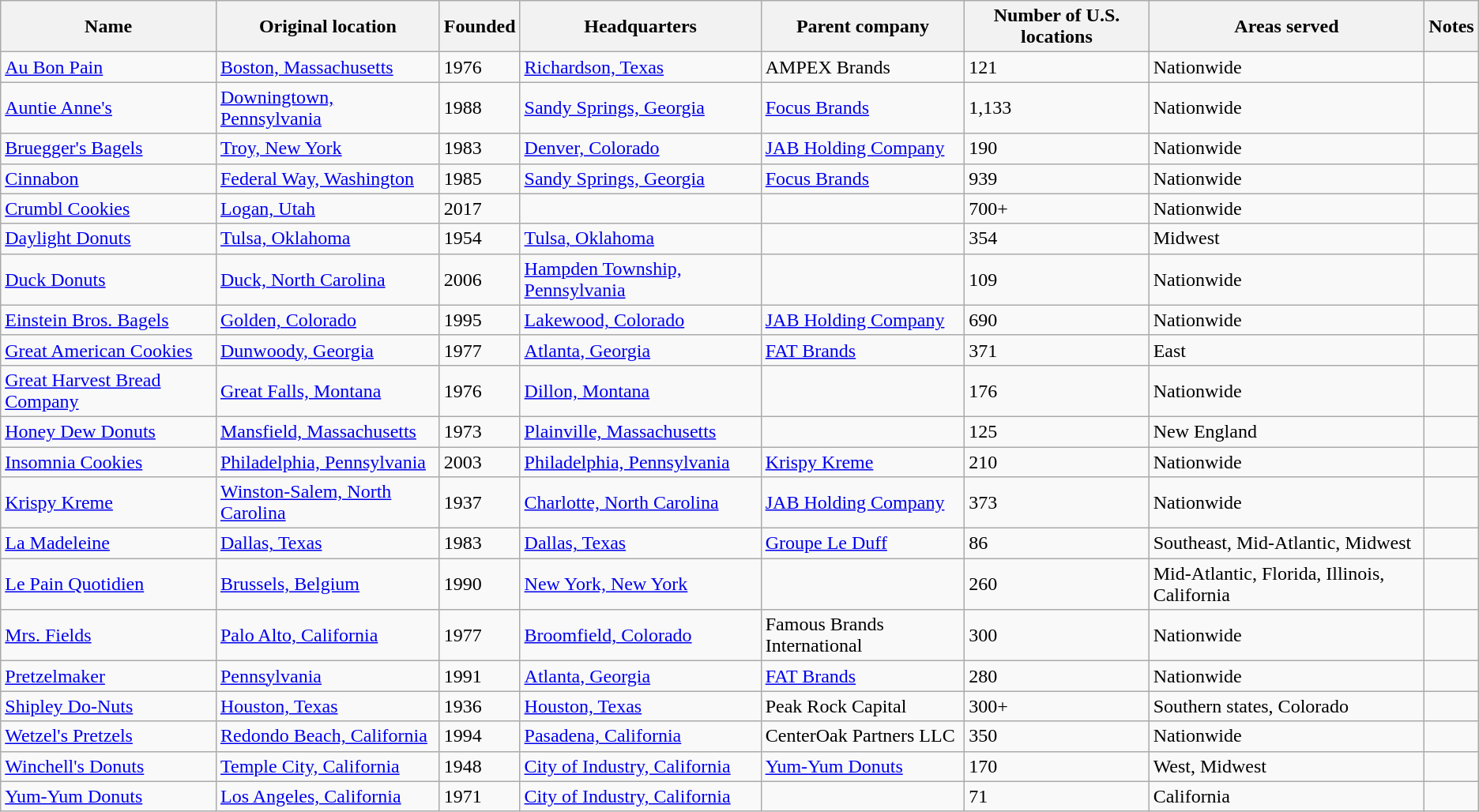<table class="wikitable sortable">
<tr>
<th>Name</th>
<th>Original location</th>
<th>Founded</th>
<th>Headquarters</th>
<th>Parent company</th>
<th data-sort-type="number">Number of U.S. locations</th>
<th>Areas served</th>
<th>Notes</th>
</tr>
<tr>
<td><a href='#'>Au Bon Pain</a></td>
<td><a href='#'>Boston, Massachusetts</a></td>
<td>1976</td>
<td><a href='#'>Richardson, Texas</a></td>
<td>AMPEX Brands</td>
<td>121</td>
<td>Nationwide</td>
<td></td>
</tr>
<tr>
<td><a href='#'>Auntie Anne's</a></td>
<td><a href='#'>Downingtown, Pennsylvania</a></td>
<td>1988</td>
<td><a href='#'>Sandy Springs, Georgia</a></td>
<td><a href='#'>Focus Brands</a></td>
<td>1,133</td>
<td>Nationwide</td>
<td></td>
</tr>
<tr>
<td><a href='#'>Bruegger's Bagels</a></td>
<td><a href='#'>Troy, New York</a></td>
<td>1983</td>
<td><a href='#'>Denver, Colorado</a></td>
<td><a href='#'>JAB Holding Company</a></td>
<td>190</td>
<td>Nationwide</td>
<td></td>
</tr>
<tr>
<td><a href='#'>Cinnabon</a></td>
<td><a href='#'>Federal Way, Washington</a></td>
<td>1985</td>
<td><a href='#'>Sandy Springs, Georgia</a></td>
<td><a href='#'>Focus Brands</a></td>
<td>939</td>
<td>Nationwide</td>
<td></td>
</tr>
<tr>
<td><a href='#'>Crumbl Cookies</a></td>
<td><a href='#'>Logan, Utah</a></td>
<td>2017</td>
<td></td>
<td></td>
<td>700+</td>
<td>Nationwide</td>
<td></td>
</tr>
<tr>
<td><a href='#'>Daylight Donuts</a></td>
<td><a href='#'>Tulsa, Oklahoma</a></td>
<td>1954</td>
<td><a href='#'>Tulsa, Oklahoma</a></td>
<td></td>
<td>354</td>
<td>Midwest</td>
<td></td>
</tr>
<tr>
<td><a href='#'>Duck Donuts</a></td>
<td><a href='#'>Duck, North Carolina</a></td>
<td>2006</td>
<td><a href='#'>Hampden Township, Pennsylvania</a></td>
<td></td>
<td>109</td>
<td>Nationwide</td>
<td></td>
</tr>
<tr>
<td><a href='#'>Einstein Bros. Bagels</a></td>
<td><a href='#'>Golden, Colorado</a></td>
<td>1995</td>
<td><a href='#'>Lakewood, Colorado</a></td>
<td><a href='#'>JAB Holding Company</a></td>
<td>690</td>
<td>Nationwide</td>
<td></td>
</tr>
<tr>
<td><a href='#'>Great American Cookies</a></td>
<td><a href='#'>Dunwoody, Georgia</a></td>
<td>1977</td>
<td><a href='#'>Atlanta, Georgia</a></td>
<td><a href='#'>FAT Brands</a></td>
<td>371</td>
<td>East</td>
<td></td>
</tr>
<tr>
<td><a href='#'>Great Harvest Bread Company</a></td>
<td><a href='#'>Great Falls, Montana</a></td>
<td>1976</td>
<td><a href='#'>Dillon, Montana</a></td>
<td></td>
<td>176</td>
<td>Nationwide</td>
<td></td>
</tr>
<tr>
<td><a href='#'>Honey Dew Donuts</a></td>
<td><a href='#'>Mansfield, Massachusetts</a></td>
<td>1973</td>
<td><a href='#'>Plainville, Massachusetts</a></td>
<td></td>
<td>125</td>
<td>New England</td>
<td></td>
</tr>
<tr>
<td><a href='#'>Insomnia Cookies</a></td>
<td><a href='#'>Philadelphia, Pennsylvania</a></td>
<td>2003</td>
<td><a href='#'>Philadelphia, Pennsylvania</a></td>
<td><a href='#'>Krispy Kreme</a></td>
<td>210</td>
<td>Nationwide</td>
<td></td>
</tr>
<tr>
<td><a href='#'>Krispy Kreme</a></td>
<td><a href='#'>Winston-Salem, North Carolina</a></td>
<td>1937</td>
<td><a href='#'>Charlotte, North Carolina</a></td>
<td><a href='#'>JAB Holding Company</a></td>
<td>373</td>
<td>Nationwide</td>
<td></td>
</tr>
<tr>
<td><a href='#'>La Madeleine</a></td>
<td><a href='#'>Dallas, Texas</a></td>
<td>1983</td>
<td><a href='#'>Dallas, Texas</a></td>
<td><a href='#'>Groupe Le Duff</a></td>
<td>86</td>
<td>Southeast, Mid-Atlantic, Midwest</td>
<td></td>
</tr>
<tr>
<td><a href='#'>Le Pain Quotidien</a></td>
<td><a href='#'>Brussels, Belgium</a></td>
<td>1990</td>
<td><a href='#'>New York, New York</a></td>
<td></td>
<td>260</td>
<td>Mid-Atlantic, Florida, Illinois, California</td>
<td></td>
</tr>
<tr>
<td><a href='#'>Mrs. Fields</a></td>
<td><a href='#'>Palo Alto, California</a></td>
<td>1977</td>
<td><a href='#'>Broomfield, Colorado</a></td>
<td>Famous Brands International</td>
<td>300</td>
<td>Nationwide</td>
<td></td>
</tr>
<tr>
<td><a href='#'>Pretzelmaker</a></td>
<td><a href='#'>Pennsylvania</a></td>
<td>1991</td>
<td><a href='#'>Atlanta, Georgia</a></td>
<td><a href='#'>FAT Brands</a></td>
<td>280</td>
<td>Nationwide</td>
<td></td>
</tr>
<tr>
<td><a href='#'>Shipley Do-Nuts</a></td>
<td><a href='#'>Houston, Texas</a></td>
<td>1936</td>
<td><a href='#'>Houston, Texas</a></td>
<td>Peak Rock Capital</td>
<td>300+</td>
<td>Southern states, Colorado</td>
<td></td>
</tr>
<tr>
<td><a href='#'>Wetzel's Pretzels</a></td>
<td><a href='#'>Redondo Beach, California</a></td>
<td>1994</td>
<td><a href='#'>Pasadena, California</a></td>
<td>CenterOak Partners LLC</td>
<td>350</td>
<td>Nationwide</td>
<td></td>
</tr>
<tr>
<td><a href='#'>Winchell's Donuts</a></td>
<td><a href='#'>Temple City, California</a></td>
<td>1948</td>
<td><a href='#'>City of Industry, California</a></td>
<td><a href='#'>Yum-Yum Donuts</a></td>
<td>170</td>
<td>West, Midwest</td>
<td></td>
</tr>
<tr>
<td><a href='#'>Yum-Yum Donuts</a></td>
<td><a href='#'>Los Angeles, California</a></td>
<td>1971</td>
<td><a href='#'>City of Industry, California</a></td>
<td></td>
<td>71</td>
<td>California</td>
<td></td>
</tr>
</table>
